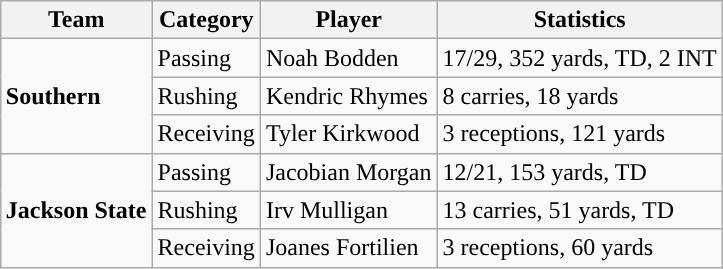<table class="wikitable" style="float: right;">
<tr>
<th>Team</th>
<th>Category</th>
<th>Player</th>
<th>Statistics</th>
</tr>
<tr>
<td rowspan=3><strong>Southern</strong></td>
<td>Passing</td>
<td>Noah Bodden</td>
<td>17/29, 352 yards, TD, 2 INT</td>
</tr>
<tr>
<td>Rushing</td>
<td>Kendric Rhymes</td>
<td>8 carries, 18 yards</td>
</tr>
<tr>
<td>Receiving</td>
<td>Tyler Kirkwood</td>
<td>3 receptions, 121 yards</td>
</tr>
<tr>
<td rowspan=3><strong>Jackson State</strong></td>
<td>Passing</td>
<td>Jacobian Morgan</td>
<td>12/21, 153 yards, TD</td>
</tr>
<tr>
<td>Rushing</td>
<td>Irv Mulligan</td>
<td>13 carries, 51 yards, TD</td>
</tr>
<tr>
<td>Receiving</td>
<td>Joanes Fortilien</td>
<td>3 receptions, 60 yards</td>
</tr>
</table>
